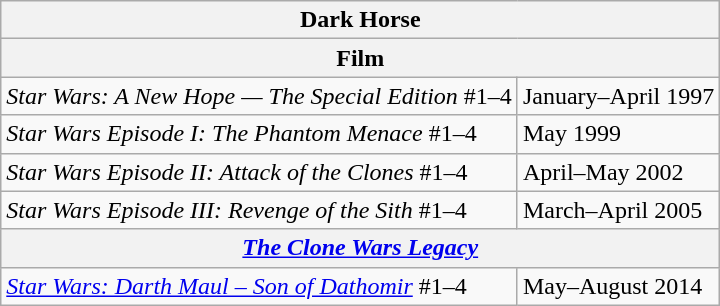<table class="wikitable">
<tr>
<th colspan="2">Dark Horse</th>
</tr>
<tr>
<th colspan="2">Film</th>
</tr>
<tr>
<td><em>Star Wars: A New Hope — The Special Edition</em> #1–4</td>
<td>January–April 1997</td>
</tr>
<tr>
<td><em>Star Wars Episode I: The Phantom Menace</em> #1–4</td>
<td>May 1999</td>
</tr>
<tr>
<td><em>Star Wars Episode II: Attack of the Clones</em> #1–4</td>
<td>April–May 2002</td>
</tr>
<tr>
<td><em>Star Wars Episode III: Revenge of the Sith</em> #1–4</td>
<td>March–April 2005</td>
</tr>
<tr>
<th colspan="2"><em><a href='#'>The Clone Wars Legacy</a></em></th>
</tr>
<tr>
<td><em><a href='#'>Star Wars: Darth Maul – Son of Dathomir</a></em> #1–4</td>
<td>May–August 2014</td>
</tr>
</table>
